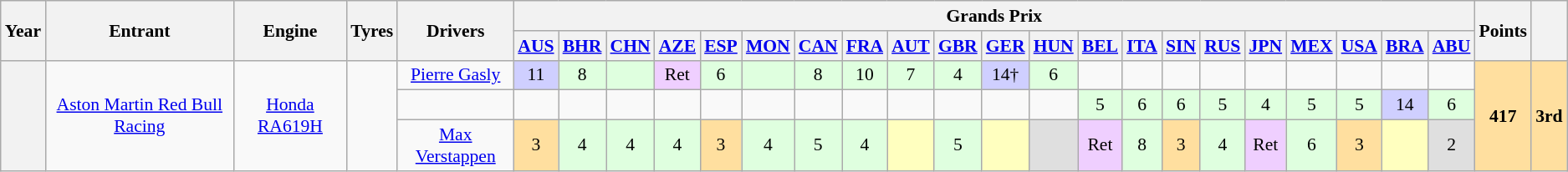<table class="wikitable" style="text-align:center; font-size:90%">
<tr>
<th rowspan="2">Year</th>
<th rowspan="2">Entrant</th>
<th rowspan="2">Engine</th>
<th rowspan="2">Tyres</th>
<th rowspan="2">Drivers</th>
<th colspan="21">Grands Prix</th>
<th rowspan="2">Points</th>
<th rowspan="2"></th>
</tr>
<tr>
<th><a href='#'>AUS</a></th>
<th><a href='#'>BHR</a></th>
<th><a href='#'>CHN</a></th>
<th><a href='#'>AZE</a></th>
<th><a href='#'>ESP</a></th>
<th><a href='#'>MON</a></th>
<th><a href='#'>CAN</a></th>
<th><a href='#'>FRA</a></th>
<th><a href='#'>AUT</a></th>
<th><a href='#'>GBR</a></th>
<th><a href='#'>GER</a></th>
<th><a href='#'>HUN</a></th>
<th><a href='#'>BEL</a></th>
<th><a href='#'>ITA</a></th>
<th><a href='#'>SIN</a></th>
<th><a href='#'>RUS</a></th>
<th><a href='#'>JPN</a></th>
<th><a href='#'>MEX</a></th>
<th><a href='#'>USA</a></th>
<th><a href='#'>BRA</a></th>
<th><a href='#'>ABU</a></th>
</tr>
<tr>
<th rowspan="3"></th>
<td rowspan="3"><a href='#'>Aston Martin Red Bull Racing</a></td>
<td rowspan="3"><a href='#'>Honda RA619H</a></td>
<td rowspan="3"></td>
<td> <a href='#'>Pierre Gasly</a></td>
<td style="background-color:#cfcfff">11</td>
<td style="background-color:#dfffdf">8</td>
<td style="background-color:#dfffdf"></td>
<td style="background-color:#EFCFFF">Ret</td>
<td style="background-color:#dfffdf">6</td>
<td style="background-color:#dfffdf"></td>
<td style="background-color:#dfffdf">8</td>
<td style="background-color:#dfffdf">10</td>
<td style="background-color:#dfffdf">7</td>
<td style="background-color:#dfffdf">4</td>
<td style="background-color:#CFCFFF">14†</td>
<td style="background-color:#dfffdf">6</td>
<td></td>
<td></td>
<td></td>
<td></td>
<td></td>
<td></td>
<td></td>
<td></td>
<td></td>
<th rowspan="3" style="background:#ffdf9f;">417</th>
<th rowspan="3" style="background:#ffdf9f;">3rd</th>
</tr>
<tr>
<td> </td>
<td></td>
<td></td>
<td></td>
<td></td>
<td></td>
<td></td>
<td></td>
<td></td>
<td></td>
<td></td>
<td></td>
<td></td>
<td style="background-color:#dfffdf">5</td>
<td style="background-color:#dfffdf">6</td>
<td style="background-color:#dfffdf">6</td>
<td style="background-color:#dfffdf">5</td>
<td style="background-color:#dfffdf">4</td>
<td style="background-color:#dfffdf">5</td>
<td style="background-color:#dfffdf">5</td>
<td style="background-color:#CFCFFF">14</td>
<td style="background-color:#dfffdf">6</td>
</tr>
<tr>
<td> <a href='#'>Max Verstappen</a></td>
<td style="background-color:#ffdf9f">3</td>
<td style="background-color:#dfffdf">4</td>
<td style="background-color:#dfffdf">4</td>
<td style="background-color:#dfffdf">4</td>
<td style="background-color:#ffdf9f">3</td>
<td style="background-color:#dfffdf">4</td>
<td style="background-color:#dfffdf">5</td>
<td style="background-color:#dfffdf">4</td>
<td style="background-color:#FFFFBF"></td>
<td style="background-color:#dfffdf">5</td>
<td style="background-color:#FFFFBF"></td>
<td style="background-color:#dfdfdf"></td>
<td style="background-color:#EFCFFF">Ret</td>
<td style="background-color:#dfffdf">8</td>
<td style="background-color:#ffdf9f">3</td>
<td style="background-color:#dfffdf">4</td>
<td style="background-color:#EFCFFF">Ret</td>
<td style="background-color:#dfffdf">6</td>
<td style="background-color:#ffdf9f">3</td>
<td style="background-color:#FFFFBF"></td>
<td style="background:#dfdfdf;">2</td>
</tr>
</table>
